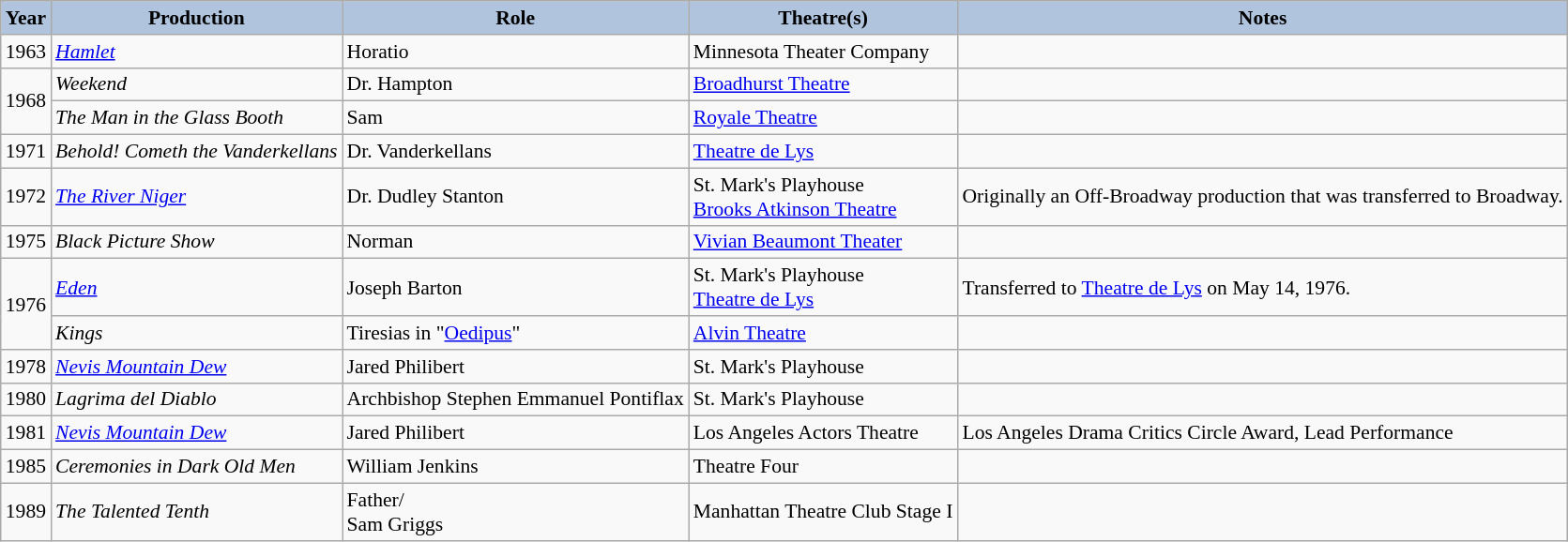<table class="wikitable" style="font-size:90%">
<tr style="text-align:center;">
<th style="background:#B0C4DE;">Year</th>
<th style="background:#B0C4DE;">Production</th>
<th style="background:#B0C4DE;">Role</th>
<th style="background:#B0C4DE;">Theatre(s)</th>
<th style="background:#B0C4DE;">Notes</th>
</tr>
<tr>
<td>1963</td>
<td><em><a href='#'>Hamlet</a></em></td>
<td>Horatio</td>
<td>Minnesota Theater Company</td>
<td></td>
</tr>
<tr>
<td rowspan=2>1968</td>
<td><em>Weekend</em></td>
<td>Dr. Hampton</td>
<td><a href='#'>Broadhurst Theatre</a></td>
<td></td>
</tr>
<tr>
<td><em>The Man in the Glass Booth</em></td>
<td>Sam</td>
<td><a href='#'>Royale Theatre</a></td>
<td></td>
</tr>
<tr>
<td>1971</td>
<td><em>Behold! Cometh the Vanderkellans</em></td>
<td>Dr. Vanderkellans</td>
<td><a href='#'>Theatre de Lys</a></td>
<td></td>
</tr>
<tr>
<td>1972</td>
<td><em><a href='#'>The River Niger</a></em></td>
<td>Dr. Dudley Stanton</td>
<td>St. Mark's Playhouse<br><a href='#'>Brooks Atkinson Theatre</a></td>
<td>Originally an Off-Broadway production that was transferred to Broadway.</td>
</tr>
<tr>
<td>1975</td>
<td><em>Black Picture Show</em></td>
<td>Norman</td>
<td><a href='#'>Vivian Beaumont Theater</a></td>
<td></td>
</tr>
<tr>
<td rowspan=2>1976</td>
<td><em><a href='#'>Eden</a></em></td>
<td>Joseph Barton</td>
<td>St. Mark's Playhouse<br><a href='#'>Theatre de Lys</a></td>
<td>Transferred to <a href='#'>Theatre de Lys</a> on May 14, 1976.</td>
</tr>
<tr>
<td><em>Kings</em></td>
<td>Tiresias in "<a href='#'>Oedipus</a>"</td>
<td><a href='#'>Alvin Theatre</a></td>
<td></td>
</tr>
<tr>
<td>1978</td>
<td><em><a href='#'>Nevis Mountain Dew</a></em></td>
<td>Jared Philibert</td>
<td>St. Mark's Playhouse</td>
<td></td>
</tr>
<tr>
<td>1980</td>
<td><em>Lagrima del Diablo</em></td>
<td>Archbishop Stephen Emmanuel Pontiflax</td>
<td>St. Mark's Playhouse</td>
<td></td>
</tr>
<tr>
<td>1981</td>
<td><em><a href='#'>Nevis Mountain Dew</a></em></td>
<td>Jared Philibert</td>
<td>Los Angeles Actors Theatre</td>
<td>Los Angeles Drama Critics Circle Award, Lead Performance</td>
</tr>
<tr>
<td>1985</td>
<td><em>Ceremonies in Dark Old Men</em></td>
<td>William Jenkins</td>
<td>Theatre Four</td>
<td></td>
</tr>
<tr>
<td>1989</td>
<td><em>The Talented Tenth</em></td>
<td>Father/<br>Sam Griggs</td>
<td>Manhattan Theatre Club Stage I</td>
<td></td>
</tr>
</table>
